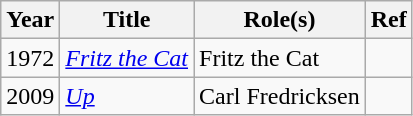<table class="wikitable plainrowheaders sortable">
<tr>
<th scope="col">Year</th>
<th scope="col">Title</th>
<th scope="col">Role(s)</th>
<th scope="col" class="unsortable">Ref</th>
</tr>
<tr>
<td>1972</td>
<td><em><a href='#'>Fritz the Cat</a></em></td>
<td>Fritz the Cat</td>
<td></td>
</tr>
<tr>
<td>2009</td>
<td><em><a href='#'>Up</a></em></td>
<td>Carl Fredricksen</td>
<td></td>
</tr>
</table>
